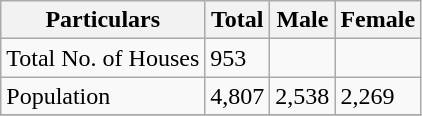<table class="wikitable sortable">
<tr>
<th>Particulars</th>
<th>Total</th>
<th>Male</th>
<th>Female</th>
</tr>
<tr>
<td>Total No. of Houses</td>
<td>953</td>
<td></td>
<td></td>
</tr>
<tr>
<td>Population</td>
<td>4,807</td>
<td>2,538</td>
<td>2,269</td>
</tr>
<tr>
</tr>
</table>
